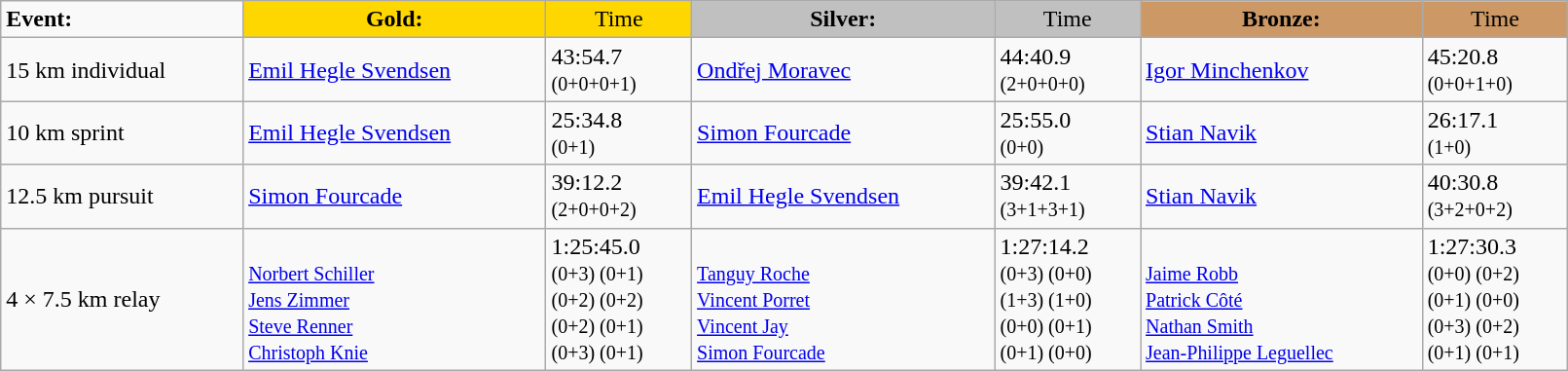<table class="wikitable" width=85%>
<tr>
<td><strong>Event:</strong></td>
<td style="text-align:center;background-color:gold;"><strong>Gold:</strong></td>
<td style="text-align:center;background-color:gold;">Time</td>
<td style="text-align:center;background-color:silver;"><strong>Silver:</strong></td>
<td style="text-align:center;background-color:silver;">Time</td>
<td style="text-align:center;background-color:#CC9966;"><strong>Bronze:</strong></td>
<td style="text-align:center;background-color:#CC9966;">Time</td>
</tr>
<tr>
<td>15 km individual<br><em></em></td>
<td><a href='#'>Emil Hegle Svendsen</a><br><small></small></td>
<td>43:54.7<br><small>(0+0+0+1)</small></td>
<td><a href='#'>Ondřej Moravec</a> <br><small></small></td>
<td>44:40.9<br><small>(2+0+0+0)</small></td>
<td><a href='#'>Igor Minchenkov</a><br><small></small></td>
<td>45:20.8<br><small>(0+0+1+0)</small></td>
</tr>
<tr>
<td>10 km sprint<br><em></em></td>
<td><a href='#'>Emil Hegle Svendsen</a><br><small></small></td>
<td>25:34.8<br><small>(0+1)</small></td>
<td><a href='#'>Simon Fourcade</a><br><small></small></td>
<td>25:55.0<br><small>(0+0)</small></td>
<td><a href='#'>Stian Navik</a><br><small></small></td>
<td>26:17.1<br><small>(1+0)</small></td>
</tr>
<tr>
<td>12.5 km pursuit<br><em></em></td>
<td><a href='#'>Simon Fourcade</a><br><small></small></td>
<td>39:12.2<br><small>(2+0+0+2)</small></td>
<td><a href='#'>Emil Hegle Svendsen</a><br><small></small></td>
<td>39:42.1<br><small>(3+1+3+1)</small></td>
<td><a href='#'>Stian Navik</a><br><small></small></td>
<td>40:30.8<br><small>(3+2+0+2)</small></td>
</tr>
<tr>
<td>4 × 7.5 km relay<br><em></em></td>
<td>  <br><small><a href='#'>Norbert Schiller</a> <br> <a href='#'>Jens Zimmer</a> <br> <a href='#'>Steve Renner</a> <br> <a href='#'>Christoph Knie</a></small></td>
<td>1:25:45.0	<br><small>(0+3) (0+1)<br>(0+2) (0+2)<br>(0+2) (0+1)<br>(0+3) (0+1)</small></td>
<td> <br><small><a href='#'>Tanguy Roche</a> <br> <a href='#'>Vincent Porret</a> <br> <a href='#'>Vincent Jay</a> <br> <a href='#'>Simon Fourcade</a></small></td>
<td>1:27:14.2<br><small>(0+3) (0+0)<br>(1+3) (1+0) <br>(0+0) (0+1)<br>(0+1) (0+0)</small></td>
<td> <br><small><a href='#'>Jaime Robb</a> <br> <a href='#'>Patrick Côté</a> <br> <a href='#'>Nathan Smith</a> <br> <a href='#'>Jean-Philippe Leguellec</a></small></td>
<td>1:27:30.3<br><small>(0+0) (0+2)<br>(0+1) (0+0)<br>(0+3) (0+2)<br>(0+1) (0+1) </small></td>
</tr>
</table>
